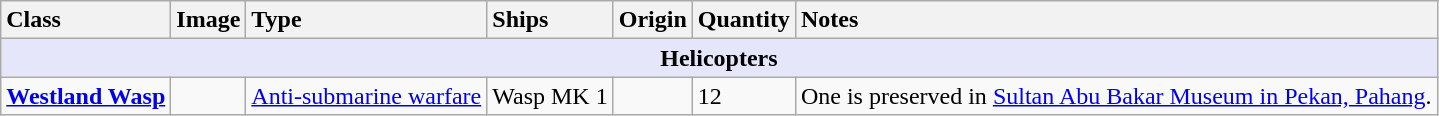<table class="wikitable">
<tr>
<th style="text-align: left;">Class</th>
<th style="text-align: left;">Image</th>
<th style="text-align: left;">Type</th>
<th style="text-align: left;">Ships</th>
<th style="text-align: left;">Origin</th>
<th style="text-align: left;">Quantity</th>
<th style="text-align: left;">Notes</th>
</tr>
<tr>
<th colspan="7" style="background: lavender;">Helicopters</th>
</tr>
<tr>
<td><strong><a href='#'>Westland Wasp</a></strong></td>
<td></td>
<td><a href='#'>Anti-submarine warfare</a></td>
<td>Wasp MK 1</td>
<td></td>
<td>12</td>
<td>One is preserved in <a href='#'>Sultan Abu Bakar Museum in Pekan, Pahang</a>.</td>
</tr>
</table>
